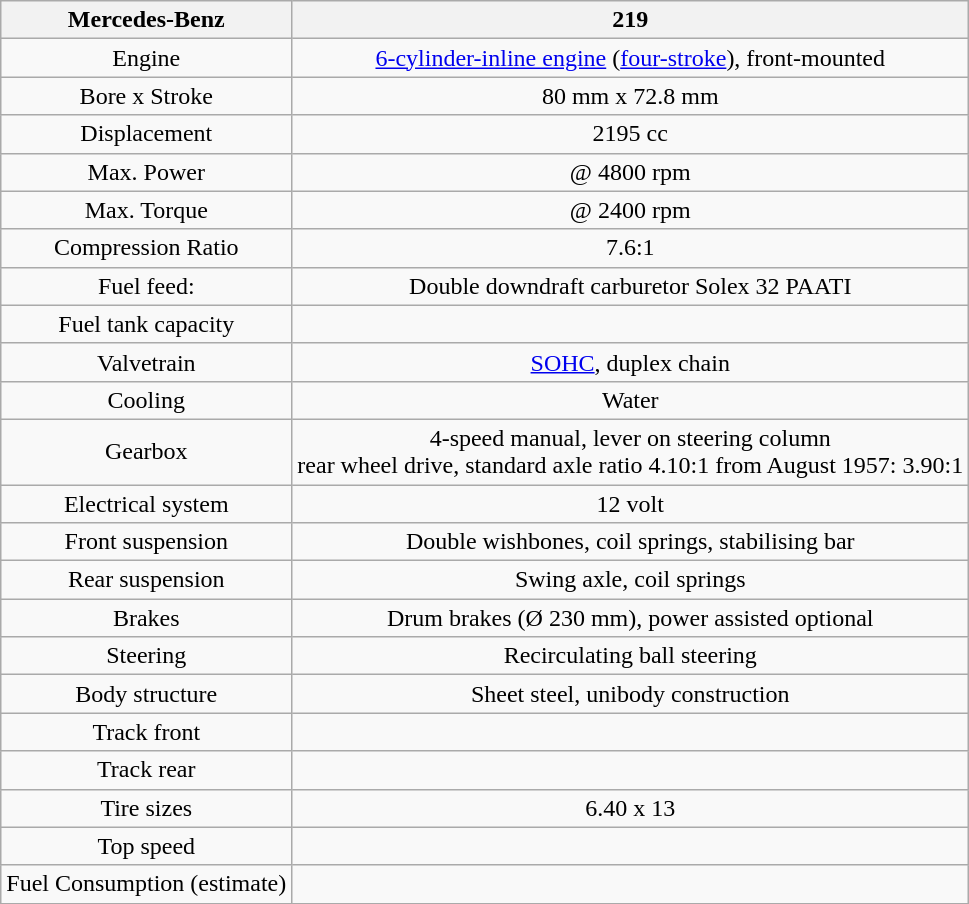<table class="wikitable" style="text-align: center;">
<tr>
<th>Mercedes-Benz</th>
<th>219</th>
</tr>
<tr>
<td>Engine</td>
<td><a href='#'>6-cylinder-inline engine</a> (<a href='#'>four-stroke</a>), front-mounted</td>
</tr>
<tr>
<td>Bore x Stroke</td>
<td>80 mm x 72.8 mm</td>
</tr>
<tr>
<td>Displacement</td>
<td>2195 cc</td>
</tr>
<tr>
<td>Max. Power</td>
<td> @ 4800 rpm</td>
</tr>
<tr>
<td>Max. Torque</td>
<td> @ 2400 rpm</td>
</tr>
<tr>
<td>Compression Ratio</td>
<td>7.6:1</td>
</tr>
<tr>
<td>Fuel feed:</td>
<td>Double downdraft carburetor Solex 32 PAATI</td>
</tr>
<tr>
<td>Fuel tank capacity</td>
<td></td>
</tr>
<tr>
<td>Valvetrain</td>
<td><a href='#'>SOHC</a>, duplex chain</td>
</tr>
<tr>
<td>Cooling</td>
<td>Water</td>
</tr>
<tr>
<td>Gearbox</td>
<td>4-speed manual, lever on steering column<br>rear wheel drive, standard axle ratio 4.10:1 from August 1957: 3.90:1</td>
</tr>
<tr>
<td>Electrical system</td>
<td>12 volt</td>
</tr>
<tr>
<td>Front suspension</td>
<td>Double wishbones, coil springs, stabilising bar</td>
</tr>
<tr>
<td>Rear suspension</td>
<td>Swing axle, coil springs</td>
</tr>
<tr>
<td>Brakes</td>
<td>Drum brakes (Ø 230 mm), power assisted optional</td>
</tr>
<tr>
<td>Steering</td>
<td>Recirculating ball steering</td>
</tr>
<tr>
<td>Body structure</td>
<td>Sheet steel, unibody construction</td>
</tr>
<tr>
<td>Track front</td>
<td></td>
</tr>
<tr>
<td>Track rear</td>
<td></td>
</tr>
<tr>
<td>Tire sizes</td>
<td>6.40 x 13</td>
</tr>
<tr>
<td>Top speed</td>
<td></td>
</tr>
<tr>
<td>Fuel Consumption (estimate)</td>
<td></td>
</tr>
<tr>
</tr>
</table>
